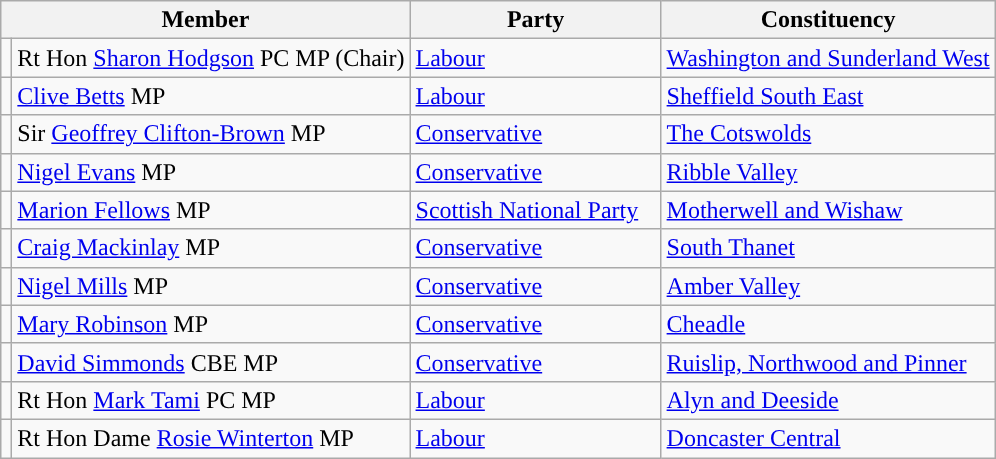<table class="wikitable">
<tr>
<th width="160px" colspan="2" valign="top">Member</th>
<th width="160px" valign="top">Party</th>
<th valign="top">Constituency</th>
</tr>
<tr>
<td style="color:inherit;background:"></td>
<td>Rt Hon <a href='#'>Sharon Hodgson</a> PC MP (Chair)</td>
<td><a href='#'>Labour</a></td>
<td><a href='#'>Washington and Sunderland West</a></td>
</tr>
<tr>
<td style="color:inherit;background:"></td>
<td><a href='#'>Clive Betts</a> MP</td>
<td><a href='#'>Labour</a></td>
<td><a href='#'>Sheffield South East</a></td>
</tr>
<tr>
<td style="color:inherit;background:"></td>
<td>Sir <a href='#'>Geoffrey Clifton-Brown</a> MP</td>
<td><a href='#'>Conservative</a></td>
<td><a href='#'>The Cotswolds</a></td>
</tr>
<tr>
<td style="color:inherit;background:"></td>
<td><a href='#'>Nigel Evans</a> MP</td>
<td><a href='#'>Conservative</a></td>
<td><a href='#'>Ribble Valley</a></td>
</tr>
<tr>
<td style="color:inherit;background:"></td>
<td><a href='#'>Marion Fellows</a> MP</td>
<td><a href='#'>Scottish National Party</a></td>
<td><a href='#'>Motherwell and Wishaw</a></td>
</tr>
<tr>
<td style="color:inherit;background:"></td>
<td><a href='#'>Craig Mackinlay</a> MP</td>
<td><a href='#'>Conservative</a></td>
<td><a href='#'>South Thanet</a></td>
</tr>
<tr>
<td style="color:inherit;background:"></td>
<td><a href='#'>Nigel Mills</a> MP</td>
<td><a href='#'>Conservative</a></td>
<td><a href='#'>Amber Valley</a></td>
</tr>
<tr>
<td style="color:inherit;background:"></td>
<td><a href='#'>Mary Robinson</a> MP</td>
<td><a href='#'>Conservative</a></td>
<td><a href='#'>Cheadle</a></td>
</tr>
<tr>
<td style="color:inherit;background:"></td>
<td><a href='#'>David Simmonds</a> CBE MP</td>
<td><a href='#'>Conservative</a></td>
<td><a href='#'>Ruislip, Northwood and Pinner</a></td>
</tr>
<tr>
<td style="color:inherit;background:"></td>
<td>Rt Hon <a href='#'>Mark Tami</a> PC MP</td>
<td><a href='#'>Labour</a></td>
<td><a href='#'>Alyn and Deeside</a></td>
</tr>
<tr>
<td style="color:inherit;background:"></td>
<td>Rt Hon Dame <a href='#'>Rosie Winterton</a> MP</td>
<td><a href='#'>Labour</a></td>
<td><a href='#'>Doncaster Central</a></td>
</tr>
</table>
